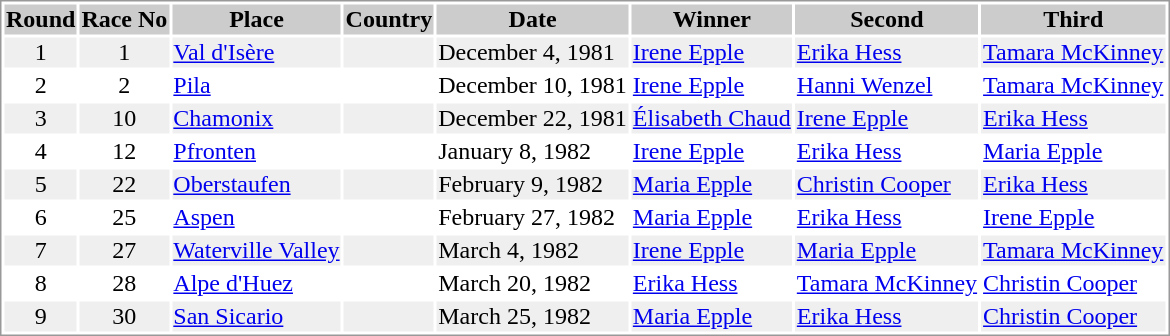<table border="0" style="border: 1px solid #999; background-color:#FFFFFF; text-align:center">
<tr align="center" bgcolor="#CCCCCC">
<th>Round</th>
<th>Race No</th>
<th>Place</th>
<th>Country</th>
<th>Date</th>
<th>Winner</th>
<th>Second</th>
<th>Third</th>
</tr>
<tr bgcolor="#EFEFEF">
<td>1</td>
<td>1</td>
<td align="left"><a href='#'>Val d'Isère</a></td>
<td align="left"></td>
<td align="left">December 4, 1981</td>
<td align="left"> <a href='#'>Irene Epple</a></td>
<td align="left"> <a href='#'>Erika Hess</a></td>
<td align="left"> <a href='#'>Tamara McKinney</a></td>
</tr>
<tr>
<td>2</td>
<td>2</td>
<td align="left"><a href='#'>Pila</a></td>
<td align="left"></td>
<td align="left">December 10, 1981</td>
<td align="left"> <a href='#'>Irene Epple</a></td>
<td align="left"> <a href='#'>Hanni Wenzel</a></td>
<td align="left"> <a href='#'>Tamara McKinney</a></td>
</tr>
<tr bgcolor="#EFEFEF">
<td>3</td>
<td>10</td>
<td align="left"><a href='#'>Chamonix</a></td>
<td align="left"></td>
<td align="left">December 22, 1981</td>
<td align="left"> <a href='#'>Élisabeth Chaud</a></td>
<td align="left"> <a href='#'>Irene Epple</a></td>
<td align="left"> <a href='#'>Erika Hess</a></td>
</tr>
<tr>
<td>4</td>
<td>12</td>
<td align="left"><a href='#'>Pfronten</a></td>
<td align="left"></td>
<td align="left">January 8, 1982</td>
<td align="left"> <a href='#'>Irene Epple</a></td>
<td align="left"> <a href='#'>Erika Hess</a></td>
<td align="left"> <a href='#'>Maria Epple</a></td>
</tr>
<tr bgcolor="#EFEFEF">
<td>5</td>
<td>22</td>
<td align="left"><a href='#'>Oberstaufen</a></td>
<td align="left"></td>
<td align="left">February 9, 1982</td>
<td align="left"> <a href='#'>Maria Epple</a></td>
<td align="left"> <a href='#'>Christin Cooper</a></td>
<td align="left"> <a href='#'>Erika Hess</a></td>
</tr>
<tr>
<td>6</td>
<td>25</td>
<td align="left"><a href='#'>Aspen</a></td>
<td align="left"></td>
<td align="left">February 27, 1982</td>
<td align="left"> <a href='#'>Maria Epple</a></td>
<td align="left"> <a href='#'>Erika Hess</a></td>
<td align="left"> <a href='#'>Irene Epple</a></td>
</tr>
<tr bgcolor="#EFEFEF">
<td>7</td>
<td>27</td>
<td align="left"><a href='#'>Waterville Valley</a></td>
<td align="left"></td>
<td align="left">March 4, 1982</td>
<td align="left"> <a href='#'>Irene Epple</a></td>
<td align="left"> <a href='#'>Maria Epple</a></td>
<td align="left"> <a href='#'>Tamara McKinney</a></td>
</tr>
<tr>
<td>8</td>
<td>28</td>
<td align="left"><a href='#'>Alpe d'Huez</a></td>
<td align="left"></td>
<td align="left">March 20, 1982</td>
<td align="left"> <a href='#'>Erika Hess</a></td>
<td align="left"> <a href='#'>Tamara McKinney</a></td>
<td align="left"> <a href='#'>Christin Cooper</a></td>
</tr>
<tr bgcolor="#EFEFEF">
<td>9</td>
<td>30</td>
<td align="left"><a href='#'>San Sicario</a></td>
<td align="left"></td>
<td align="left">March 25, 1982</td>
<td align="left"> <a href='#'>Maria Epple</a></td>
<td align="left"> <a href='#'>Erika Hess</a></td>
<td align="left"> <a href='#'>Christin Cooper</a></td>
</tr>
</table>
